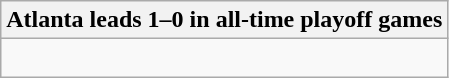<table class="wikitable collapsible collapsed">
<tr>
<th>Atlanta leads 1–0 in all-time playoff games</th>
</tr>
<tr>
<td><br></td>
</tr>
</table>
